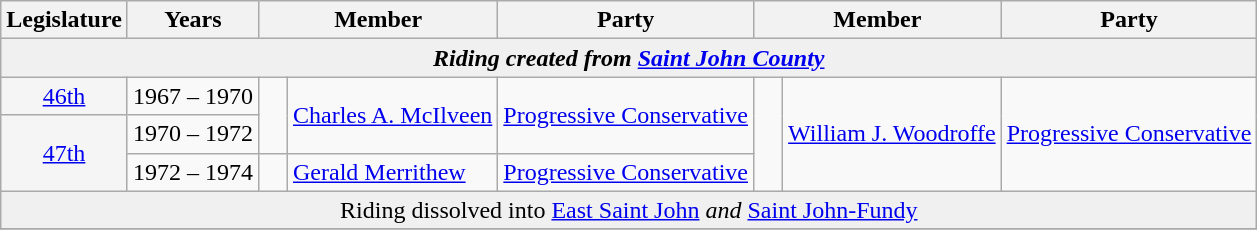<table class="wikitable">
<tr>
<th>Legislature</th>
<th style="width: 80px;">Years</th>
<th colspan="2">Member</th>
<th>Party</th>
<th colspan="2">Member</th>
<th>Party</th>
</tr>
<tr>
<td bgcolor="#F0F0F0" colspan="8" align="center"><strong><em>Riding created from<em> <a href='#'>Saint John County</a><strong></td>
</tr>
<tr>
<td bgcolor="whitesmoke" align="center"><a href='#'>46th</a></td>
<td>1967 – 1970</td>
<td rowspan="2" >   </td>
<td rowspan="2"><a href='#'>Charles A. McIlveen</a></td>
<td rowspan="2"><a href='#'>Progressive Conservative</a></td>
<td rowspan="3" >   </td>
<td rowspan="3"><a href='#'>William J. Woodroffe</a></td>
<td rowspan="3"><a href='#'>Progressive Conservative</a></td>
</tr>
<tr>
<td bgcolor="whitesmoke" align="center" rowspan="2"><a href='#'>47th</a></td>
<td>1970 – 1972</td>
</tr>
<tr>
<td>1972 – 1974</td>
<td>   </td>
<td><a href='#'>Gerald Merrithew</a></td>
<td><a href='#'>Progressive Conservative</a></td>
</tr>
<tr>
<td bgcolor="#F0F0F0" colspan="8" align="center"></em></strong>Riding dissolved into</em> <a href='#'>East Saint John</a> <em>and</em> <a href='#'>Saint John-Fundy</a></strong></td>
</tr>
<tr>
</tr>
</table>
